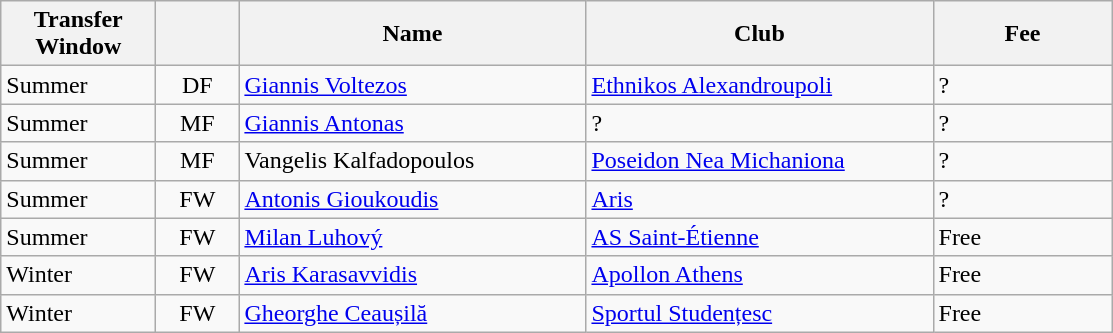<table class="wikitable plainrowheaders">
<tr>
<th scope="col" style="width:6em;">Transfer Window</th>
<th scope="col" style="width:3em;"></th>
<th scope="col" style="width:14em;">Name</th>
<th scope="col" style="width:14em;">Club</th>
<th scope="col" style="width:7em;">Fee</th>
</tr>
<tr>
<td>Summer</td>
<td align="center">DF</td>
<td> <a href='#'>Giannis Voltezos</a></td>
<td> <a href='#'>Ethnikos Alexandroupoli</a></td>
<td>?</td>
</tr>
<tr>
<td>Summer</td>
<td align="center">MF</td>
<td> <a href='#'>Giannis Antonas</a></td>
<td> ?</td>
<td>?</td>
</tr>
<tr>
<td>Summer</td>
<td align="center">MF</td>
<td> Vangelis Kalfadopoulos</td>
<td> <a href='#'>Poseidon Nea Michaniona</a></td>
<td>?</td>
</tr>
<tr>
<td>Summer</td>
<td align="center">FW</td>
<td> <a href='#'>Antonis Gioukoudis</a></td>
<td> <a href='#'>Aris</a></td>
<td>?</td>
</tr>
<tr>
<td>Summer</td>
<td align="center">FW</td>
<td> <a href='#'>Milan Luhový</a></td>
<td> <a href='#'>AS Saint-Étienne</a></td>
<td>Free</td>
</tr>
<tr>
<td>Winter</td>
<td align="center">FW</td>
<td> <a href='#'>Aris Karasavvidis</a></td>
<td> <a href='#'>Apollon Athens</a></td>
<td>Free</td>
</tr>
<tr>
<td>Winter</td>
<td align="center">FW</td>
<td> <a href='#'>Gheorghe Ceaușilă</a></td>
<td> <a href='#'>Sportul Studențesc</a></td>
<td>Free</td>
</tr>
</table>
